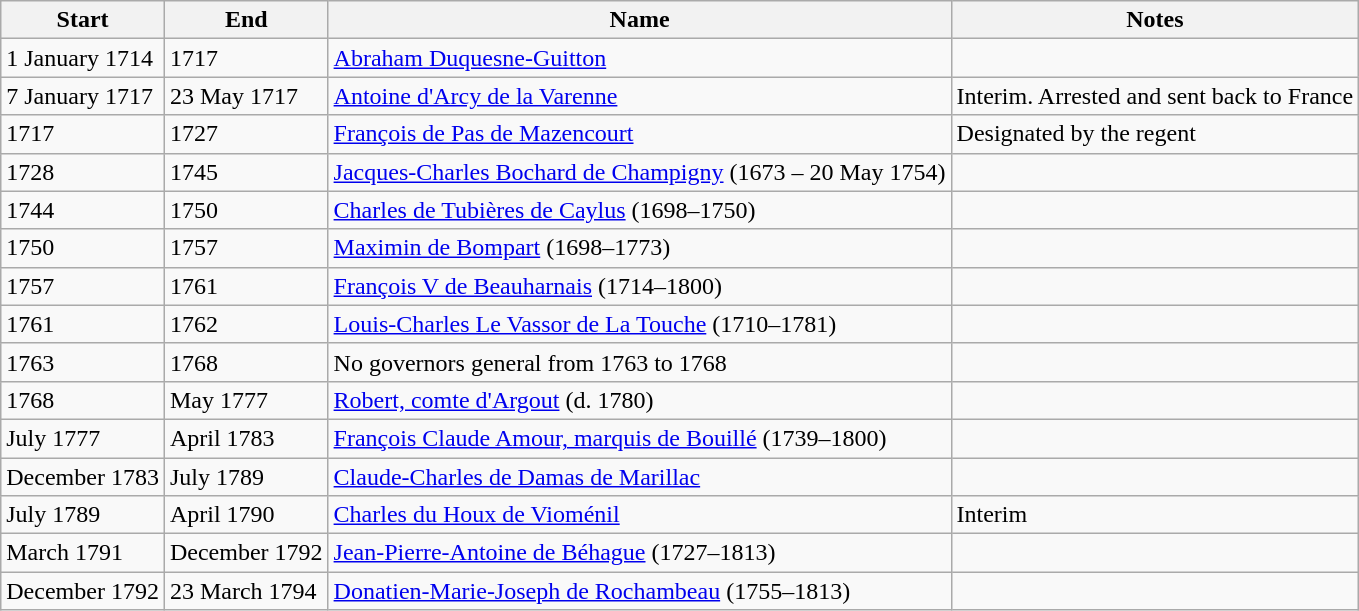<table class=wikitable>
<tr>
<th>Start</th>
<th>End</th>
<th>Name</th>
<th>Notes</th>
</tr>
<tr>
<td>1 January 1714</td>
<td>1717</td>
<td><a href='#'>Abraham Duquesne-Guitton</a></td>
</tr>
<tr>
<td>7 January 1717</td>
<td>23 May 1717</td>
<td><a href='#'>Antoine d'Arcy de la Varenne</a></td>
<td>Interim. Arrested and sent back to France</td>
</tr>
<tr>
<td>1717</td>
<td>1727</td>
<td><a href='#'>François de Pas de Mazencourt</a></td>
<td>Designated by the regent</td>
</tr>
<tr>
<td>1728</td>
<td>1745</td>
<td><a href='#'>Jacques-Charles Bochard de Champigny</a> (1673 – 20 May 1754)</td>
<td></td>
</tr>
<tr>
<td>1744</td>
<td>1750</td>
<td><a href='#'>Charles de Tubières de Caylus</a> (1698–1750)</td>
<td></td>
</tr>
<tr>
<td>1750</td>
<td>1757</td>
<td><a href='#'>Maximin de Bompart</a> (1698–1773)</td>
<td></td>
</tr>
<tr>
<td>1757</td>
<td>1761</td>
<td><a href='#'>François V de Beauharnais</a> (1714–1800)</td>
<td></td>
</tr>
<tr>
<td>1761</td>
<td>1762</td>
<td><a href='#'>Louis-Charles Le Vassor de La Touche</a> (1710–1781)</td>
<td></td>
</tr>
<tr>
<td>1763</td>
<td>1768</td>
<td>No governors general from 1763 to 1768</td>
<td></td>
</tr>
<tr>
<td>1768</td>
<td>May 1777</td>
<td><a href='#'>Robert, comte d'Argout</a> (d. 1780)</td>
<td></td>
</tr>
<tr>
<td>July 1777</td>
<td>April 1783</td>
<td><a href='#'>François Claude Amour, marquis de Bouillé</a> (1739–1800)</td>
<td></td>
</tr>
<tr>
<td>December 1783</td>
<td>July 1789</td>
<td><a href='#'>Claude-Charles de Damas de Marillac</a></td>
<td></td>
</tr>
<tr>
<td>July 1789</td>
<td>April 1790</td>
<td><a href='#'>Charles du Houx de Vioménil</a></td>
<td>Interim</td>
</tr>
<tr>
<td>March 1791</td>
<td>December 1792</td>
<td><a href='#'>Jean-Pierre-Antoine de Béhague</a> (1727–1813)</td>
<td></td>
</tr>
<tr>
<td>December 1792</td>
<td>23 March 1794</td>
<td><a href='#'>Donatien-Marie-Joseph de Rochambeau</a> (1755–1813)</td>
<td></td>
</tr>
</table>
